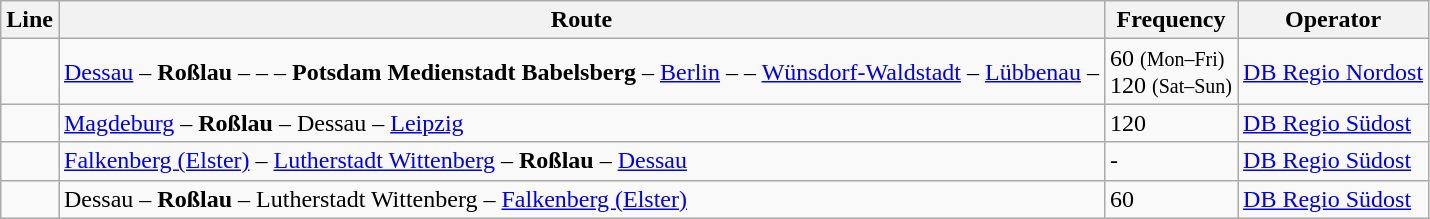<table class="wikitable">
<tr class="hintergrundfarbe6">
<th>Line</th>
<th>Route</th>
<th>Frequency</th>
<th>Operator</th>
</tr>
<tr>
<td align="center"></td>
<td><a href='#'>Dessau</a> – <strong>Roßlau</strong> –  –  – <strong>Potsdam Medienstadt Babelsberg</strong> – <a href='#'>Berlin</a> –   – <a href='#'>Wünsdorf-Waldstadt</a> – <a href='#'>Lübbenau</a> – </td>
<td>60 <small>(Mon–Fri)</small><br>120 <small>(Sat–Sun)</small></td>
<td><a href='#'>DB Regio Nordost</a></td>
</tr>
<tr>
<td align="center"></td>
<td><a href='#'>Magdeburg</a> – <strong>Roßlau</strong> – Dessau – <a href='#'>Leipzig</a></td>
<td>120</td>
<td><a href='#'>DB Regio Südost</a></td>
</tr>
<tr>
<td align="center"></td>
<td><a href='#'>Falkenberg (Elster)</a> – <a href='#'>Lutherstadt Wittenberg</a> – <strong>Roßlau</strong> – <a href='#'>Dessau</a></td>
<td>-</td>
<td><a href='#'>DB Regio Südost</a></td>
</tr>
<tr>
<td align="center"></td>
<td>Dessau – <strong>Roßlau</strong> – Lutherstadt Wittenberg – <a href='#'>Falkenberg (Elster)</a></td>
<td>60</td>
<td><a href='#'>DB Regio Südost</a></td>
</tr>
</table>
